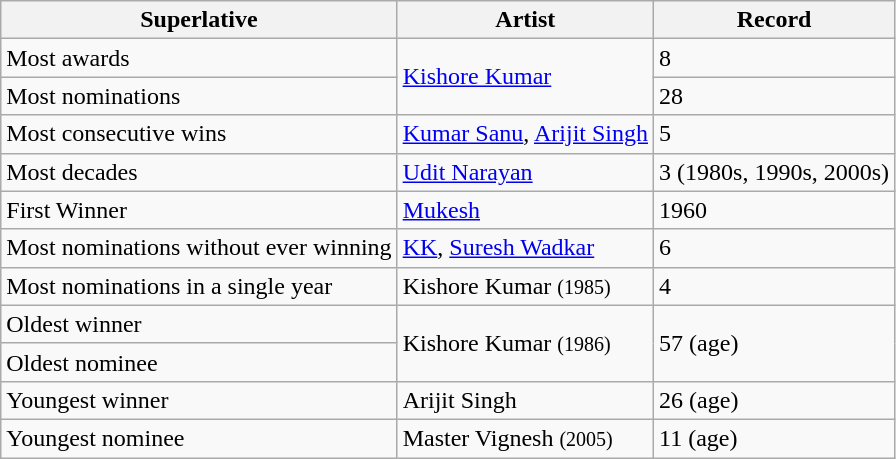<table class="wikitable">
<tr>
<th>Superlative</th>
<th>Artist</th>
<th>Record</th>
</tr>
<tr>
<td>Most awards</td>
<td rowspan="2"><a href='#'>Kishore Kumar</a></td>
<td>8</td>
</tr>
<tr>
<td>Most nominations</td>
<td>28</td>
</tr>
<tr>
<td>Most consecutive wins</td>
<td><a href='#'>Kumar Sanu</a>, <a href='#'>Arijit Singh</a></td>
<td>5</td>
</tr>
<tr>
<td>Most decades</td>
<td><a href='#'>Udit Narayan</a></td>
<td>3 (1980s, 1990s, 2000s)</td>
</tr>
<tr>
<td>First Winner</td>
<td><a href='#'>Mukesh</a></td>
<td>1960</td>
</tr>
<tr>
<td>Most nominations without ever winning</td>
<td><a href='#'>KK</a>, <a href='#'>Suresh Wadkar</a></td>
<td>6</td>
</tr>
<tr>
<td>Most nominations in a single year</td>
<td>Kishore Kumar <small>(1985)</small></td>
<td>4</td>
</tr>
<tr>
<td>Oldest winner</td>
<td rowspan="2">Kishore Kumar <small>(1986)</small></td>
<td rowspan="2">57 (age)</td>
</tr>
<tr>
<td>Oldest nominee</td>
</tr>
<tr>
<td>Youngest winner</td>
<td>Arijit Singh</td>
<td>26 (age)</td>
</tr>
<tr>
<td>Youngest nominee</td>
<td>Master Vignesh <small>(2005)</small></td>
<td>11 (age)</td>
</tr>
</table>
